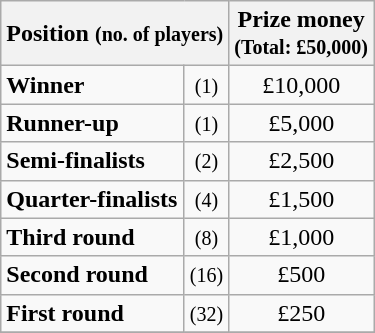<table class="wikitable">
<tr>
<th colspan=2>Position <small>(no. of players)</small></th>
<th>Prize money<br><small>(Total: £50,000)</small></th>
</tr>
<tr>
<td><strong>Winner</strong></td>
<td align=center><small>(1)</small></td>
<td align=center>£10,000</td>
</tr>
<tr>
<td><strong>Runner-up</strong></td>
<td align=center><small>(1)</small></td>
<td align=center>£5,000</td>
</tr>
<tr>
<td><strong>Semi-finalists</strong></td>
<td align=center><small>(2)</small></td>
<td align=center>£2,500</td>
</tr>
<tr>
<td><strong>Quarter-finalists</strong></td>
<td align=center><small>(4)</small></td>
<td align=center>£1,500</td>
</tr>
<tr>
<td><strong>Third round</strong></td>
<td align=center><small>(8)</small></td>
<td align=center>£1,000</td>
</tr>
<tr>
<td><strong>Second round</strong></td>
<td align=center><small>(16)</small></td>
<td align=center>£500</td>
</tr>
<tr>
<td><strong>First round</strong></td>
<td align=center><small>(32)</small></td>
<td align=center>£250</td>
</tr>
<tr>
</tr>
</table>
